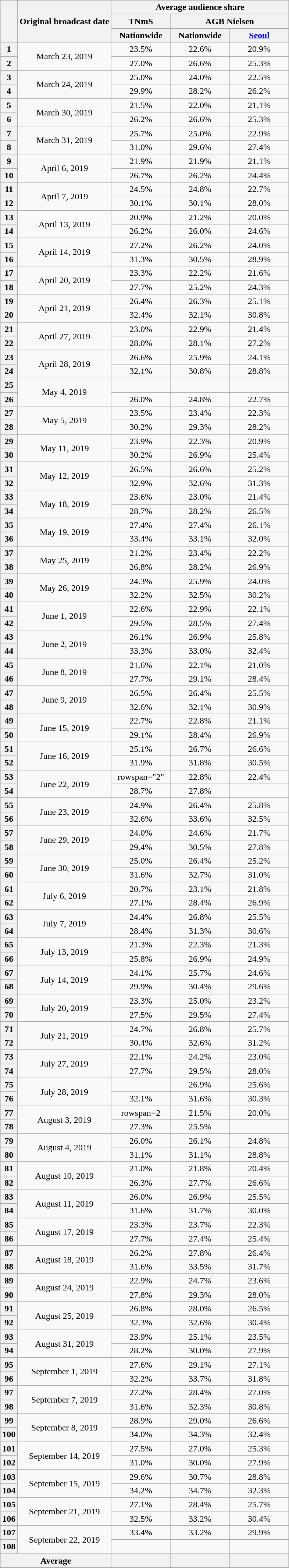<table class="wikitable" style="text-align:center">
<tr>
<th rowspan="3"></th>
<th rowspan="3">Original broadcast date</th>
<th colspan="3">Average audience share</th>
</tr>
<tr>
<th colspan="1">TNmS</th>
<th colspan="4">AGB Nielsen</th>
</tr>
<tr>
<th width="100">Nationwide</th>
<th width="100">Nationwide</th>
<th width="100"><a href='#'>Seoul</a></th>
</tr>
<tr>
<th>1</th>
<td rowspan="2">March 23, 2019</td>
<td>23.5%</td>
<td>22.6%</td>
<td>20.9%</td>
</tr>
<tr>
<th>2</th>
<td>27.0%</td>
<td>26.6%</td>
<td>25.3%</td>
</tr>
<tr>
<th>3</th>
<td rowspan="2">March 24, 2019</td>
<td>25.0%</td>
<td>24.0%</td>
<td>22.5%</td>
</tr>
<tr>
<th>4</th>
<td>29.9%</td>
<td>28.2%</td>
<td>26.2%</td>
</tr>
<tr>
<th>5</th>
<td rowspan="2">March 30, 2019</td>
<td>21.5%</td>
<td>22.0%</td>
<td>21.1%</td>
</tr>
<tr>
<th>6</th>
<td>26.2%</td>
<td>26.6%</td>
<td>25.3%</td>
</tr>
<tr>
<th>7</th>
<td rowspan="2">March 31, 2019</td>
<td>25.7%</td>
<td>25.0%</td>
<td>22.9%</td>
</tr>
<tr>
<th>8</th>
<td>31.0%</td>
<td>29.6%</td>
<td>27.4%</td>
</tr>
<tr>
<th>9</th>
<td rowspan="2">April 6, 2019</td>
<td>21.9%</td>
<td>21.9%</td>
<td>21.1%</td>
</tr>
<tr>
<th>10</th>
<td>26.7%</td>
<td>26.2%</td>
<td>24.4%</td>
</tr>
<tr>
<th>11</th>
<td rowspan="2">April 7, 2019</td>
<td>24.5%</td>
<td>24.8%</td>
<td>22.7%</td>
</tr>
<tr>
<th>12</th>
<td>30.1%</td>
<td>30.1%</td>
<td>28.0%</td>
</tr>
<tr>
<th>13</th>
<td rowspan="2">April 13, 2019</td>
<td>20.9%</td>
<td>21.2%</td>
<td>20.0%</td>
</tr>
<tr>
<th>14</th>
<td>26.2%</td>
<td>26.0%</td>
<td>24.6%</td>
</tr>
<tr>
<th>15</th>
<td rowspan="2">April 14, 2019</td>
<td>27.2%</td>
<td>26.2%</td>
<td>24.0%</td>
</tr>
<tr>
<th>16</th>
<td>31.3%</td>
<td>30.5%</td>
<td>28.9%</td>
</tr>
<tr>
<th>17</th>
<td rowspan="2">April 20, 2019</td>
<td>23.3%</td>
<td>22.2%</td>
<td>21.6%</td>
</tr>
<tr>
<th>18</th>
<td>27.7%</td>
<td>25.2%</td>
<td>24.3%</td>
</tr>
<tr>
<th>19</th>
<td rowspan="2">April 21, 2019</td>
<td>26.4%</td>
<td>26.3%</td>
<td>25.1%</td>
</tr>
<tr>
<th>20</th>
<td>32.4%</td>
<td>32.1%</td>
<td>30.8%</td>
</tr>
<tr>
<th>21</th>
<td rowspan="2">April 27, 2019</td>
<td>23.0%</td>
<td>22.9%</td>
<td>21.4%</td>
</tr>
<tr>
<th>22</th>
<td>28.0%</td>
<td>28.1%</td>
<td>27.2%</td>
</tr>
<tr>
<th>23</th>
<td rowspan="2">April 28, 2019</td>
<td>26.6%</td>
<td>25.9%</td>
<td>24.1%</td>
</tr>
<tr>
<th>24</th>
<td>32.1%</td>
<td>30.8%</td>
<td>28.8%</td>
</tr>
<tr>
<th>25</th>
<td rowspan="2">May 4, 2019</td>
<td></td>
<td></td>
<td></td>
</tr>
<tr>
<th>26</th>
<td>26.0%</td>
<td>24.8%</td>
<td>22.7%</td>
</tr>
<tr>
<th>27</th>
<td rowspan="2">May 5, 2019</td>
<td>23.5%</td>
<td>23.4%</td>
<td>22.3%</td>
</tr>
<tr>
<th>28</th>
<td>30.2%</td>
<td>29.3%</td>
<td>28.2%</td>
</tr>
<tr>
<th>29</th>
<td rowspan="2">May 11, 2019</td>
<td>23.9%</td>
<td>22.3%</td>
<td>20.9%</td>
</tr>
<tr>
<th>30</th>
<td>30.2%</td>
<td>26.9%</td>
<td>25.4%</td>
</tr>
<tr>
<th>31</th>
<td rowspan="2">May 12, 2019</td>
<td>26.5%</td>
<td>26.6%</td>
<td>25.2%</td>
</tr>
<tr>
<th>32</th>
<td>32.9%</td>
<td>32.6%</td>
<td>31.3%</td>
</tr>
<tr>
<th>33</th>
<td rowspan="2">May 18, 2019</td>
<td>23.6%</td>
<td>23.0%</td>
<td>21.4%</td>
</tr>
<tr>
<th>34</th>
<td>28.7%</td>
<td>28.2%</td>
<td>26.5%</td>
</tr>
<tr>
<th>35</th>
<td rowspan="2">May 19, 2019</td>
<td>27.4%</td>
<td>27.4%</td>
<td>26.1%</td>
</tr>
<tr>
<th>36</th>
<td>33.4%</td>
<td>33.1%</td>
<td>32.0%</td>
</tr>
<tr>
<th>37</th>
<td rowspan="2">May 25, 2019</td>
<td>21.2%</td>
<td>23.4%</td>
<td>22.2%</td>
</tr>
<tr>
<th>38</th>
<td>26.8%</td>
<td>28.2%</td>
<td>26.9%</td>
</tr>
<tr>
<th>39</th>
<td rowspan="2">May 26, 2019</td>
<td>24.3%</td>
<td>25.9%</td>
<td>24.0%</td>
</tr>
<tr>
<th>40</th>
<td>32.2%</td>
<td>32.5%</td>
<td>30.2%</td>
</tr>
<tr>
<th>41</th>
<td rowspan="2">June 1, 2019</td>
<td>22.6%</td>
<td>22.9%</td>
<td>22.1%</td>
</tr>
<tr>
<th>42</th>
<td>29.5%</td>
<td>28.5%</td>
<td>27.4%</td>
</tr>
<tr>
<th>43</th>
<td rowspan="2">June 2, 2019</td>
<td>26.1%</td>
<td>26.9%</td>
<td>25.8%</td>
</tr>
<tr>
<th>44</th>
<td>33.3%</td>
<td>33.0%</td>
<td>32.4%</td>
</tr>
<tr>
<th>45</th>
<td rowspan="2">June 8, 2019</td>
<td>21.6%</td>
<td>22.1%</td>
<td>21.0%</td>
</tr>
<tr>
<th>46</th>
<td>27.7%</td>
<td>29.1%</td>
<td>28.4%</td>
</tr>
<tr>
<th>47</th>
<td rowspan="2">June 9, 2019</td>
<td>26.5%</td>
<td>26.4%</td>
<td>25.5%</td>
</tr>
<tr>
<th>48</th>
<td>32.6%</td>
<td>32.1%</td>
<td>30.9%</td>
</tr>
<tr>
<th>49</th>
<td rowspan="2">June 15, 2019</td>
<td>22.7%</td>
<td>22.8%</td>
<td>21.1%</td>
</tr>
<tr>
<th>50</th>
<td>29.1%</td>
<td>28.4%</td>
<td>26.9%</td>
</tr>
<tr>
<th>51</th>
<td rowspan="2">June 16, 2019</td>
<td>25.1%</td>
<td>26.7%</td>
<td>26.6%</td>
</tr>
<tr>
<th>52</th>
<td>31.9%</td>
<td>31.8%</td>
<td>30.5%</td>
</tr>
<tr>
<th>53</th>
<td rowspan="2">June 22, 2019</td>
<td>rowspan="2" </td>
<td>22.8%</td>
<td>22.4%</td>
</tr>
<tr>
<th>54</th>
<td>28.7%</td>
<td>27.8%</td>
</tr>
<tr>
<th>55</th>
<td rowspan="2">June 23, 2019</td>
<td>24.9%</td>
<td>26.4%</td>
<td>25.8%</td>
</tr>
<tr>
<th>56</th>
<td>32.6%</td>
<td>33.6%</td>
<td>32.5%</td>
</tr>
<tr>
<th>57</th>
<td rowspan="2">June 29, 2019</td>
<td>24.0%</td>
<td>24.6%</td>
<td>21.7%</td>
</tr>
<tr>
<th>58</th>
<td>29.4%</td>
<td>30.5%</td>
<td>27.8%</td>
</tr>
<tr>
<th>59</th>
<td rowspan="2">June 30, 2019</td>
<td>25.0%</td>
<td>26.4%</td>
<td>25.2%</td>
</tr>
<tr>
<th>60</th>
<td>31.6%</td>
<td>32.7%</td>
<td>31.0%</td>
</tr>
<tr>
<th>61</th>
<td rowspan="2">July 6, 2019</td>
<td>20.7%</td>
<td>23.1%</td>
<td>21.8%</td>
</tr>
<tr>
<th>62</th>
<td>27.1%</td>
<td>28.4%</td>
<td>26.9%</td>
</tr>
<tr>
<th>63</th>
<td rowspan="2">July 7, 2019</td>
<td>24.4%</td>
<td>26.8%</td>
<td>25.5%</td>
</tr>
<tr>
<th>64</th>
<td>28.4%</td>
<td>31.3%</td>
<td>30.6%</td>
</tr>
<tr>
<th>65</th>
<td rowspan="2">July 13, 2019</td>
<td>21.3%</td>
<td>22.3%</td>
<td>21.3%</td>
</tr>
<tr>
<th>66</th>
<td>25.8%</td>
<td>26.9%</td>
<td>24.9%</td>
</tr>
<tr>
<th>67</th>
<td rowspan="2">July 14, 2019</td>
<td>24.1%</td>
<td>25.7%</td>
<td>24.6%</td>
</tr>
<tr>
<th>68</th>
<td>29.9%</td>
<td>30.4%</td>
<td>29.6%</td>
</tr>
<tr>
<th>69</th>
<td rowspan="2">July 20, 2019</td>
<td>23.3%</td>
<td>25.0%</td>
<td>23.2%</td>
</tr>
<tr>
<th>70</th>
<td>27.5%</td>
<td>29.5%</td>
<td>27.4%</td>
</tr>
<tr>
<th>71</th>
<td rowspan="2">July 21, 2019</td>
<td>24.7%</td>
<td>26.8%</td>
<td>25.7%</td>
</tr>
<tr>
<th>72</th>
<td>30.4%</td>
<td>32.6%</td>
<td>31.2%</td>
</tr>
<tr>
<th>73</th>
<td rowspan="2">July 27, 2019</td>
<td>22.1%</td>
<td>24.2%</td>
<td>23.0%</td>
</tr>
<tr>
<th>74</th>
<td>27.7%</td>
<td>29.5%</td>
<td>28.0%</td>
</tr>
<tr>
<th>75</th>
<td rowspan="2">July 28, 2019</td>
<td></td>
<td>26.9%</td>
<td>25.6%</td>
</tr>
<tr>
<th>76</th>
<td>32.1%</td>
<td>31.6%</td>
<td>30.3%</td>
</tr>
<tr>
<th>77</th>
<td rowspan="2">August 3, 2019</td>
<td>rowspan=2 </td>
<td>21.5%</td>
<td>20.0%</td>
</tr>
<tr>
<th>78</th>
<td>27.3%</td>
<td>25.5%</td>
</tr>
<tr>
<th>79</th>
<td rowspan="2">August 4, 2019</td>
<td>26.0%</td>
<td>26.1%</td>
<td>24.8%</td>
</tr>
<tr>
<th>80</th>
<td>31.1%</td>
<td>31.1%</td>
<td>28.8%</td>
</tr>
<tr>
<th>81</th>
<td rowspan="2">August 10, 2019</td>
<td>21.0%</td>
<td>21.8%</td>
<td>20.4%</td>
</tr>
<tr>
<th>82</th>
<td>26.3%</td>
<td>27.7%</td>
<td>26.6%</td>
</tr>
<tr>
<th>83</th>
<td rowspan="2">August 11, 2019</td>
<td>26.0%</td>
<td>26.9%</td>
<td>25.5%</td>
</tr>
<tr>
<th>84</th>
<td>31.6%</td>
<td>31.7%</td>
<td>30.0%</td>
</tr>
<tr>
<th>85</th>
<td rowspan="2">August 17, 2019</td>
<td>23.3%</td>
<td>23.7%</td>
<td>22.3%</td>
</tr>
<tr>
<th>86</th>
<td>27.7%</td>
<td>27.4%</td>
<td>25.4%</td>
</tr>
<tr>
<th>87</th>
<td rowspan="2">August 18, 2019</td>
<td>26.2%</td>
<td>27.8%</td>
<td>26.4%</td>
</tr>
<tr>
<th>88</th>
<td>31.6%</td>
<td>33.5%</td>
<td>31.7%</td>
</tr>
<tr>
<th>89</th>
<td rowspan="2">August 24, 2019</td>
<td>22.9%</td>
<td>24.7%</td>
<td>23.6%</td>
</tr>
<tr>
<th>90</th>
<td>27.8%</td>
<td>29.3%</td>
<td>28.0%</td>
</tr>
<tr>
<th>91</th>
<td rowspan="2">August 25, 2019</td>
<td>26.8%</td>
<td>28.0%</td>
<td>26.5%</td>
</tr>
<tr>
<th>92</th>
<td>32.3%</td>
<td>32.6%</td>
<td>30.4%</td>
</tr>
<tr>
<th>93</th>
<td rowspan="2">August 31, 2019</td>
<td>23.9%</td>
<td>25.1%</td>
<td>23.5%</td>
</tr>
<tr>
<th>94</th>
<td>28.2%</td>
<td>30.0%</td>
<td>27.9%</td>
</tr>
<tr>
<th>95</th>
<td rowspan="2">September 1, 2019</td>
<td>27.6%</td>
<td>29.1%</td>
<td>27.1%</td>
</tr>
<tr>
<th>96</th>
<td>32.2%</td>
<td>33.7%</td>
<td>31.8%</td>
</tr>
<tr>
<th>97</th>
<td rowspan="2">September 7, 2019</td>
<td>27.2%</td>
<td>28.4%</td>
<td>27.0%</td>
</tr>
<tr>
<th>98</th>
<td>31.6%</td>
<td>32.3%</td>
<td>30.8%</td>
</tr>
<tr>
<th>99</th>
<td rowspan="2">September 8, 2019</td>
<td>28.9%</td>
<td>29.0%</td>
<td>26.6%</td>
</tr>
<tr>
<th>100</th>
<td>34.0%</td>
<td>34.3%</td>
<td>32.4%</td>
</tr>
<tr>
<th>101</th>
<td rowspan="2">September 14, 2019</td>
<td>27.5%</td>
<td>27.0%</td>
<td>25.3%</td>
</tr>
<tr>
<th>102</th>
<td>31.0%</td>
<td>30.0%</td>
<td>27.9%</td>
</tr>
<tr>
<th>103</th>
<td rowspan="2">September 15, 2019</td>
<td>29.6%</td>
<td>30.7%</td>
<td>28.8%</td>
</tr>
<tr>
<th>104</th>
<td>34.2%</td>
<td>34.7%</td>
<td>32.3%</td>
</tr>
<tr>
<th>105</th>
<td rowspan="2">September 21, 2019</td>
<td>27.1%</td>
<td>28.4%</td>
<td>25.7%</td>
</tr>
<tr>
<th>106</th>
<td>32.5%</td>
<td>33.2%</td>
<td>30.4%</td>
</tr>
<tr>
<th>107</th>
<td rowspan="2">September 22, 2019</td>
<td>33.4%</td>
<td>33.2%</td>
<td>29.9%</td>
</tr>
<tr>
<th>108</th>
<td></td>
<td></td>
<td></td>
</tr>
<tr>
<th colspan="2">Average</th>
<th></th>
<th></th>
<th></th>
</tr>
</table>
